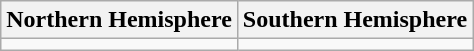<table class="wikitable">
<tr>
<th>Northern Hemisphere</th>
<th>Southern Hemisphere</th>
</tr>
<tr>
<td></td>
<td></td>
</tr>
</table>
